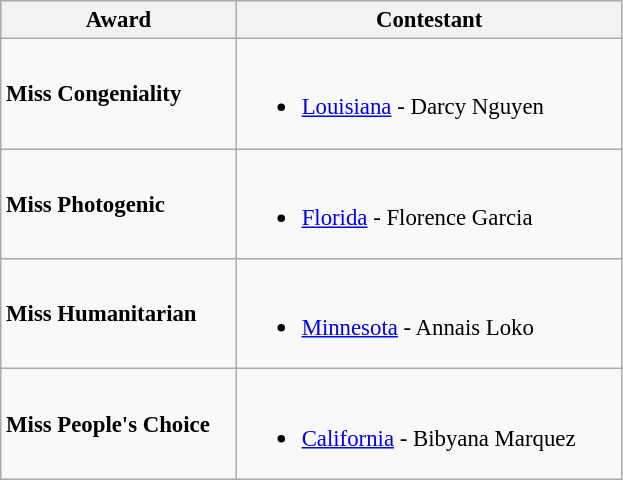<table class="wikitable" style="font-size: 95%;">
<tr>
<th width=150px>Award</th>
<th width=250px>Contestant</th>
</tr>
<tr>
<td><strong>Miss Congeniality</strong></td>
<td><br><ul><li><a href='#'>Louisiana</a> - Darcy Nguyen</li></ul></td>
</tr>
<tr>
<td><strong>Miss Photogenic</strong></td>
<td><br><ul><li><a href='#'>Florida</a> - Florence Garcia</li></ul></td>
</tr>
<tr>
<td><strong>Miss Humanitarian</strong></td>
<td><br><ul><li><a href='#'>Minnesota</a> - Annais Loko</li></ul></td>
</tr>
<tr>
<td><strong>Miss People's Choice</strong></td>
<td><br><ul><li><a href='#'>California</a> - Bibyana Marquez</li></ul></td>
</tr>
</table>
